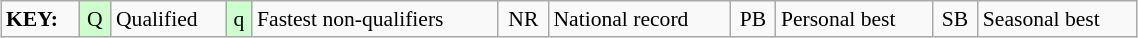<table class="wikitable" style="margin:0.5em auto; font-size:90%;position:relative;" width=60%>
<tr>
<td><strong>KEY:</strong></td>
<td bgcolor=ccffcc align=center>Q</td>
<td>Qualified</td>
<td bgcolor=ccffcc align=center>q</td>
<td>Fastest non-qualifiers</td>
<td align=center>NR</td>
<td>National record</td>
<td align=center>PB</td>
<td>Personal best</td>
<td align=center>SB</td>
<td>Seasonal best</td>
</tr>
</table>
